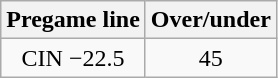<table class="wikitable">
<tr align="center">
<th style=>Pregame line</th>
<th style=>Over/under</th>
</tr>
<tr align="center">
<td>CIN −22.5</td>
<td>45</td>
</tr>
</table>
